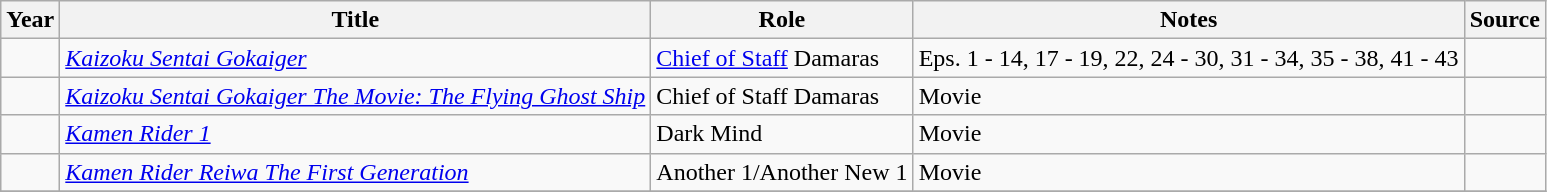<table class="wikitable sortable plainrowheaders">
<tr>
<th>Year</th>
<th>Title</th>
<th>Role</th>
<th class="unsortable">Notes</th>
<th class="unsortable">Source</th>
</tr>
<tr>
<td></td>
<td><em><a href='#'>Kaizoku Sentai Gokaiger</a></em></td>
<td><a href='#'>Chief of Staff</a> Damaras</td>
<td>Eps. 1 - 14, 17 - 19, 22, 24 - 30, 31 - 34, 35 - 38, 41 - 43</td>
<td></td>
</tr>
<tr>
<td></td>
<td><em><a href='#'>Kaizoku Sentai Gokaiger The Movie: The Flying Ghost Ship</a></em></td>
<td>Chief of Staff Damaras</td>
<td>Movie</td>
<td></td>
</tr>
<tr>
<td></td>
<td><em><a href='#'>Kamen Rider 1</a></em></td>
<td>Dark Mind</td>
<td>Movie</td>
<td></td>
</tr>
<tr>
<td></td>
<td><em><a href='#'>Kamen Rider Reiwa The First Generation</a></em></td>
<td>Another 1/Another New 1</td>
<td>Movie</td>
<td></td>
</tr>
<tr>
</tr>
</table>
